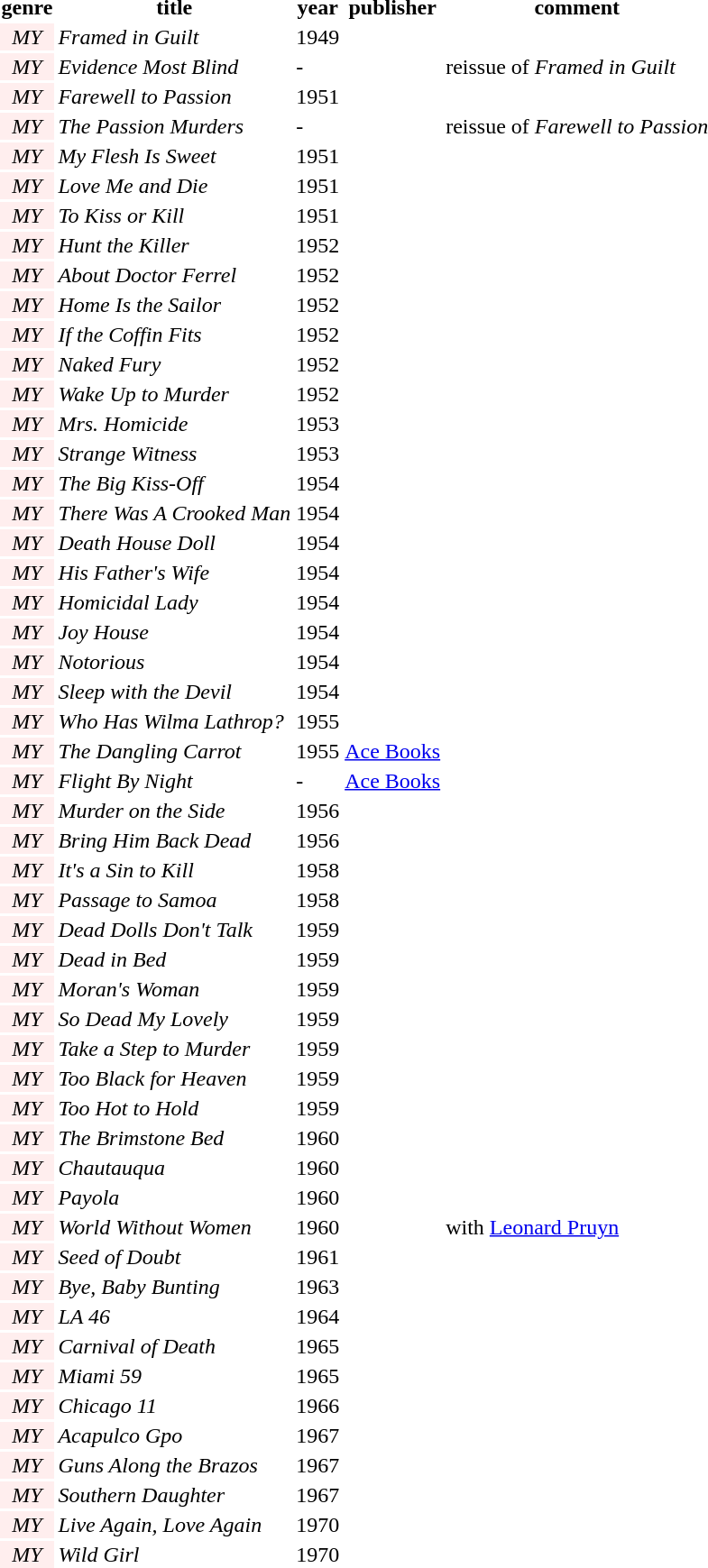<table class="sortable sort-under-center">
<tr>
<th>genre</th>
<th>title</th>
<th>year</th>
<th>publisher</th>
<th>comment</th>
</tr>
<tr>
<td style="text-align:center; background:#fee"><em>MY</em></td>
<td><em>Framed in Guilt</em></td>
<td>1949</td>
<td></td>
<td></td>
</tr>
<tr>
<td style="text-align:center; background:#fee"><em>MY</em></td>
<td><em>Evidence Most Blind</em></td>
<td>-</td>
<td></td>
<td>reissue of <em>Framed in Guilt</em></td>
</tr>
<tr>
<td style="text-align:center; background:#fee"><em>MY</em></td>
<td><em>Farewell to Passion</em></td>
<td>1951</td>
<td></td>
<td></td>
</tr>
<tr>
<td style="text-align:center; background:#fee"><em>MY</em></td>
<td><em>The Passion Murders</em></td>
<td>-</td>
<td></td>
<td>reissue of <em>Farewell to Passion</em></td>
</tr>
<tr>
<td style="text-align:center; background:#fee"><em>MY</em></td>
<td><em>My Flesh Is Sweet</em></td>
<td>1951</td>
<td></td>
<td></td>
</tr>
<tr>
<td style="text-align:center; background:#fee"><em>MY</em></td>
<td><em>Love Me and Die</em></td>
<td>1951</td>
<td></td>
<td></td>
</tr>
<tr>
<td style="text-align:center; background:#fee"><em>MY</em></td>
<td><em>To Kiss or Kill</em></td>
<td>1951</td>
<td></td>
<td></td>
</tr>
<tr>
<td style="text-align:center; background:#fee"><em>MY</em></td>
<td><em>Hunt the Killer</em></td>
<td>1952</td>
<td></td>
<td></td>
</tr>
<tr>
<td style="text-align:center; background:#fee"><em>MY</em></td>
<td><em>About Doctor Ferrel</em></td>
<td>1952</td>
<td></td>
<td></td>
</tr>
<tr>
<td style="text-align:center; background:#fee"><em>MY</em></td>
<td><em>Home Is the Sailor</em></td>
<td>1952</td>
<td></td>
<td></td>
</tr>
<tr>
<td style="text-align:center; background:#fee"><em>MY</em></td>
<td><em>If the Coffin Fits</em></td>
<td>1952</td>
<td></td>
<td></td>
</tr>
<tr>
<td style="text-align:center; background:#fee"><em>MY</em></td>
<td><em>Naked Fury</em></td>
<td>1952</td>
<td></td>
<td></td>
</tr>
<tr>
<td style="text-align:center; background:#fee"><em>MY</em></td>
<td><em>Wake Up to Murder</em></td>
<td>1952</td>
<td></td>
<td></td>
</tr>
<tr>
<td style="text-align:center; background:#fee"><em>MY</em></td>
<td><em>Mrs. Homicide</em></td>
<td>1953</td>
<td></td>
<td></td>
</tr>
<tr>
<td style="text-align:center; background:#fee"><em>MY</em></td>
<td><em>Strange Witness</em></td>
<td>1953</td>
<td></td>
<td></td>
</tr>
<tr>
<td style="text-align:center; background:#fee"><em>MY</em></td>
<td><em>The Big Kiss-Off</em></td>
<td>1954</td>
<td></td>
<td></td>
</tr>
<tr>
<td style="text-align:center; background:#fee"><em>MY</em></td>
<td><em>There Was A Crooked Man</em></td>
<td>1954</td>
<td></td>
<td></td>
</tr>
<tr>
<td style="text-align:center; background:#fee"><em>MY</em></td>
<td><em>Death House Doll</em></td>
<td>1954</td>
<td></td>
<td></td>
</tr>
<tr>
<td style="text-align:center; background:#fee"><em>MY</em></td>
<td><em>His Father's Wife</em></td>
<td>1954</td>
<td></td>
<td></td>
</tr>
<tr>
<td style="text-align:center; background:#fee"><em>MY</em></td>
<td><em>Homicidal Lady</em></td>
<td>1954</td>
<td></td>
<td></td>
</tr>
<tr>
<td style="text-align:center; background:#fee"><em>MY</em></td>
<td><em>Joy House</em></td>
<td>1954</td>
<td></td>
<td></td>
</tr>
<tr>
<td style="text-align:center; background:#fee"><em>MY</em></td>
<td><em>Notorious</em></td>
<td>1954</td>
<td></td>
<td></td>
</tr>
<tr>
<td style="text-align:center; background:#fee"><em>MY</em></td>
<td><em>Sleep with the Devil</em></td>
<td>1954</td>
<td></td>
<td></td>
</tr>
<tr>
<td style="text-align:center; background:#fee"><em>MY</em></td>
<td><em>Who Has Wilma Lathrop?</em></td>
<td>1955</td>
<td></td>
<td></td>
</tr>
<tr>
<td style="text-align:center; background:#fee"><em>MY</em></td>
<td><em>The Dangling Carrot</em></td>
<td>1955</td>
<td><a href='#'>Ace Books</a></td>
<td></td>
</tr>
<tr>
<td style="text-align:center; background:#fee"><em>MY</em></td>
<td><em>Flight By Night</em></td>
<td>-</td>
<td><a href='#'>Ace Books</a></td>
<td></td>
</tr>
<tr>
<td style="text-align:center; background:#fee"><em>MY</em></td>
<td><em>Murder on the Side</em></td>
<td>1956</td>
<td></td>
<td></td>
</tr>
<tr>
<td style="text-align:center; background:#fee"><em>MY</em></td>
<td><em>Bring Him Back Dead</em></td>
<td>1956</td>
<td></td>
<td></td>
</tr>
<tr>
<td style="text-align:center; background:#fee"><em>MY</em></td>
<td><em>It's a Sin to Kill</em></td>
<td>1958</td>
<td></td>
<td></td>
</tr>
<tr>
<td style="text-align:center; background:#fee"><em>MY</em></td>
<td><em>Passage to Samoa</em></td>
<td>1958</td>
<td></td>
<td></td>
</tr>
<tr>
<td style="text-align:center; background:#fee"><em>MY</em></td>
<td><em>Dead Dolls Don't Talk</em></td>
<td>1959</td>
<td></td>
<td></td>
</tr>
<tr>
<td style="text-align:center; background:#fee"><em>MY</em></td>
<td><em>Dead in Bed</em></td>
<td>1959</td>
<td></td>
<td></td>
</tr>
<tr>
<td style="text-align:center; background:#fee"><em>MY</em></td>
<td><em>Moran's Woman</em></td>
<td>1959</td>
<td></td>
<td></td>
</tr>
<tr>
<td style="text-align:center; background:#fee"><em>MY</em></td>
<td><em>So Dead My Lovely</em></td>
<td>1959</td>
<td></td>
<td></td>
</tr>
<tr>
<td style="text-align:center; background:#fee"><em>MY</em></td>
<td><em>Take a Step to Murder</em></td>
<td>1959</td>
<td></td>
<td></td>
</tr>
<tr>
<td style="text-align:center; background:#fee"><em>MY</em></td>
<td><em>Too Black for Heaven</em></td>
<td>1959</td>
<td></td>
<td></td>
</tr>
<tr>
<td style="text-align:center; background:#fee"><em>MY</em></td>
<td><em>Too Hot to Hold</em></td>
<td>1959</td>
<td></td>
<td></td>
</tr>
<tr>
<td style="text-align:center; background:#fee"><em>MY</em></td>
<td><em>The Brimstone Bed</em></td>
<td>1960</td>
<td></td>
<td></td>
</tr>
<tr>
<td style="text-align:center; background:#fee"><em>MY</em></td>
<td><em>Chautauqua</em></td>
<td>1960</td>
<td></td>
<td></td>
</tr>
<tr>
<td style="text-align:center; background:#fee"><em>MY</em></td>
<td><em>Payola</em></td>
<td>1960</td>
<td></td>
<td></td>
</tr>
<tr>
<td style="text-align:center; background:#fee"><em>MY</em></td>
<td><em>World Without Women</em></td>
<td>1960</td>
<td></td>
<td>with <a href='#'>Leonard Pruyn</a></td>
</tr>
<tr>
<td style="text-align:center; background:#fee"><em>MY</em></td>
<td><em>Seed of Doubt</em></td>
<td>1961</td>
<td></td>
<td></td>
</tr>
<tr>
<td style="text-align:center; background:#fee"><em>MY</em></td>
<td><em>Bye, Baby Bunting</em></td>
<td>1963</td>
<td></td>
<td></td>
</tr>
<tr>
<td style="text-align:center; background:#fee"><em>MY</em></td>
<td><em>LA 46</em></td>
<td>1964</td>
<td></td>
<td></td>
</tr>
<tr>
<td style="text-align:center; background:#fee"><em>MY</em></td>
<td><em>Carnival of Death</em></td>
<td>1965</td>
<td></td>
<td></td>
</tr>
<tr>
<td style="text-align:center; background:#fee"><em>MY</em></td>
<td><em>Miami 59</em></td>
<td>1965</td>
<td></td>
<td></td>
</tr>
<tr>
<td style="text-align:center; background:#fee"><em>MY</em></td>
<td><em>Chicago 11</em></td>
<td>1966</td>
<td></td>
<td></td>
</tr>
<tr>
<td style="text-align:center; background:#fee"><em>MY</em></td>
<td><em>Acapulco Gpo</em></td>
<td>1967</td>
<td></td>
<td></td>
</tr>
<tr>
<td style="text-align:center; background:#fee"><em>MY</em></td>
<td><em>Guns Along the Brazos</em></td>
<td>1967</td>
<td></td>
<td></td>
</tr>
<tr>
<td style="text-align:center; background:#fee"><em>MY</em></td>
<td><em>Southern Daughter</em></td>
<td>1967</td>
<td></td>
<td></td>
</tr>
<tr>
<td style="text-align:center; background:#fee"><em>MY</em></td>
<td><em>Live Again, Love Again</em></td>
<td>1970</td>
<td></td>
<td></td>
</tr>
<tr>
<td style="text-align:center; background:#fee"><em>MY</em></td>
<td><em>Wild Girl</em></td>
<td>1970</td>
<td></td>
<td></td>
</tr>
</table>
